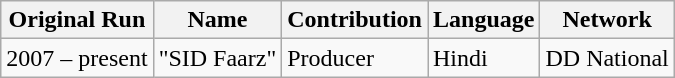<table class="wikitable">
<tr>
<th>Original Run</th>
<th>Name</th>
<th>Contribution</th>
<th>Language</th>
<th>Network</th>
</tr>
<tr>
<td>2007 – present</td>
<td>"SID Faarz"</td>
<td>Producer</td>
<td>Hindi</td>
<td>DD National</td>
</tr>
</table>
